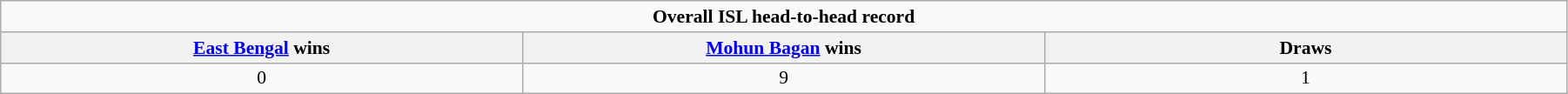<table class="wikitable" style="font-size:90%; width:95%; text-align:center">
<tr>
<td Colspan="3"><strong>Overall ISL head-to-head record</strong></td>
</tr>
<tr>
<th width="33%"><a href='#'>East Bengal</a>  wins</th>
<th width="33%"><a href='#'>Mohun Bagan</a> wins</th>
<th width="33%">Draws</th>
</tr>
<tr>
<td>0</td>
<td>9</td>
<td>1</td>
</tr>
</table>
